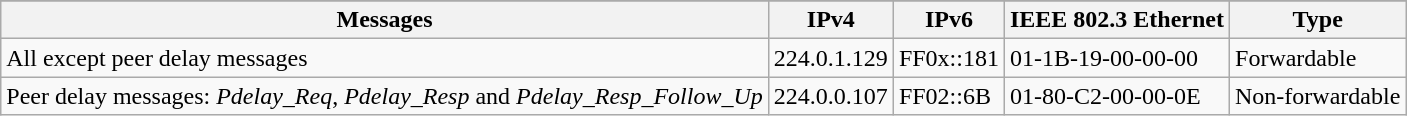<table class="wikitable">
<tr>
</tr>
<tr>
<th>Messages</th>
<th>IPv4</th>
<th>IPv6</th>
<th>IEEE 802.3 Ethernet</th>
<th>Type</th>
</tr>
<tr>
<td>All except peer delay messages</td>
<td>224.0.1.129</td>
<td>FF0x::181</td>
<td>01-1B-19-00-00-00</td>
<td>Forwardable</td>
</tr>
<tr>
<td>Peer delay messages: <em>Pdelay_Req</em>, <em>Pdelay_Resp</em> and <em>Pdelay_Resp_Follow_Up</em></td>
<td>224.0.0.107</td>
<td>FF02::6B</td>
<td>01-80-C2-00-00-0E</td>
<td>Non-forwardable</td>
</tr>
</table>
